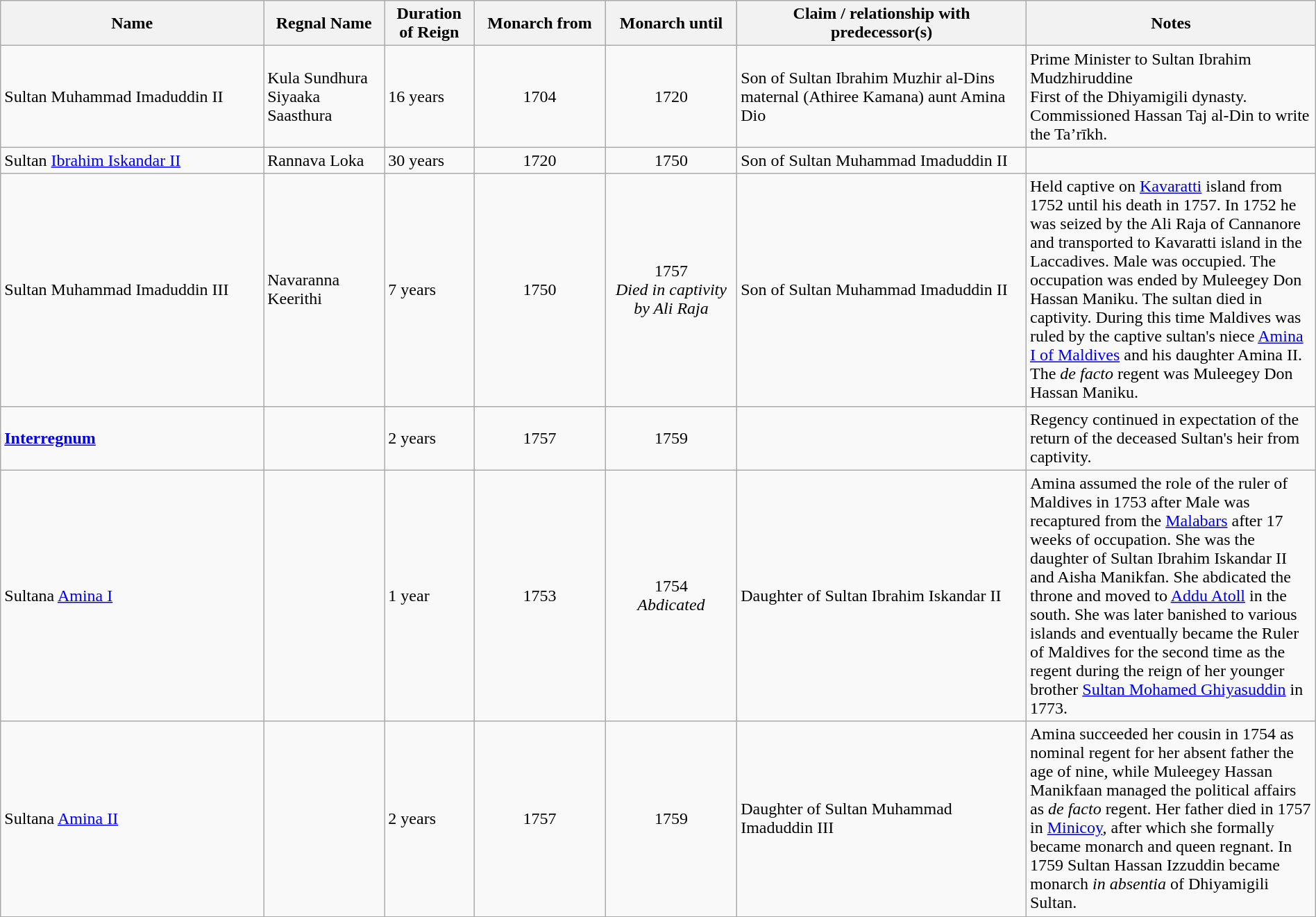<table width=100% class="wikitable">
<tr>
<th width=20%>Name</th>
<th>Regnal Name</th>
<th>Duration of Reign</th>
<th width=10%>Monarch from</th>
<th width=10%>Monarch until</th>
<th width=22%>Claim / relationship with predecessor(s)</th>
<th width=22%>Notes</th>
</tr>
<tr>
<td align="left">Sultan Muhammad Imaduddin II</td>
<td>Kula Sundhura Siyaaka Saasthura</td>
<td>16 years</td>
<td align="center">1704</td>
<td align="center">1720</td>
<td>Son of Sultan Ibrahim Muzhir al-Dins maternal (Athiree Kamana) aunt Amina Dio</td>
<td align="left">Prime Minister to Sultan Ibrahim Mudzhiruddine<br>First of the Dhiyamigili dynasty.<br>Commissioned Hassan Taj al-Din to write the Ta’rīkh.</td>
</tr>
<tr>
<td align="left">Sultan <a href='#'>Ibrahim Iskandar II</a></td>
<td>Rannava Loka</td>
<td>30 years</td>
<td align="center">1720</td>
<td align="center">1750</td>
<td>Son of Sultan Muhammad Imaduddin II</td>
<td align="left"></td>
</tr>
<tr>
<td align="left">Sultan Muhammad Imaduddin III</td>
<td>Navaranna Keerithi</td>
<td>7 years</td>
<td align="center">1750</td>
<td align="center">1757<br><em>Died in captivity by Ali Raja</em></td>
<td>Son of Sultan Muhammad Imaduddin II</td>
<td align="left">Held captive on <a href='#'>Kavaratti</a> island from 1752 until his death in 1757. In 1752 he was seized by the Ali Raja of Cannanore and transported to Kavaratti island in the Laccadives. Male was occupied. The occupation was ended by Muleegey Don Hassan Maniku. The sultan died in captivity. During this time Maldives was ruled by the captive sultan's niece <a href='#'>Amina I of Maldives</a> and his daughter Amina II. The <em>de facto</em> regent was Muleegey Don Hassan Maniku.</td>
</tr>
<tr>
<td><strong><a href='#'>Interregnum</a></strong></td>
<td></td>
<td>2 years</td>
<td align="center">1757</td>
<td align="center">1759</td>
<td></td>
<td>Regency continued in expectation of the return of the deceased Sultan's heir from captivity.</td>
</tr>
<tr>
<td align="left">Sultana <a href='#'>Amina I</a></td>
<td></td>
<td>1 year</td>
<td align="center">1753</td>
<td align="center">1754<br><em>Abdicated</em></td>
<td>Daughter of Sultan Ibrahim Iskandar II</td>
<td align="left">Amina assumed the role of the ruler of Maldives in 1753 after Male was recaptured from the <a href='#'>Malabars</a> after 17 weeks of occupation. She was the daughter of Sultan Ibrahim Iskandar II and Aisha Manikfan. She abdicated the throne and moved to <a href='#'>Addu Atoll</a> in the south. She was later banished to various islands and eventually became the Ruler of Maldives for the second time as the regent during the reign of her younger brother <a href='#'>Sultan Mohamed Ghiyasuddin</a> in 1773.</td>
</tr>
<tr>
<td align="left">Sultana <a href='#'>Amina II</a></td>
<td></td>
<td>2 years</td>
<td align="center">1757</td>
<td align="center">1759</td>
<td>Daughter of Sultan Muhammad Imaduddin III</td>
<td align="left">Amina succeeded her cousin in 1754 as nominal regent for her absent father the age of nine, while Muleegey Hassan Manikfaan managed the political affairs as <em>de facto</em> regent. Her father died in 1757 in <a href='#'>Minicoy</a>, after which she formally became monarch and queen regnant. In 1759 Sultan Hassan Izzuddin became monarch <em>in absentia</em> of Dhiyamigili Sultan.</td>
</tr>
</table>
